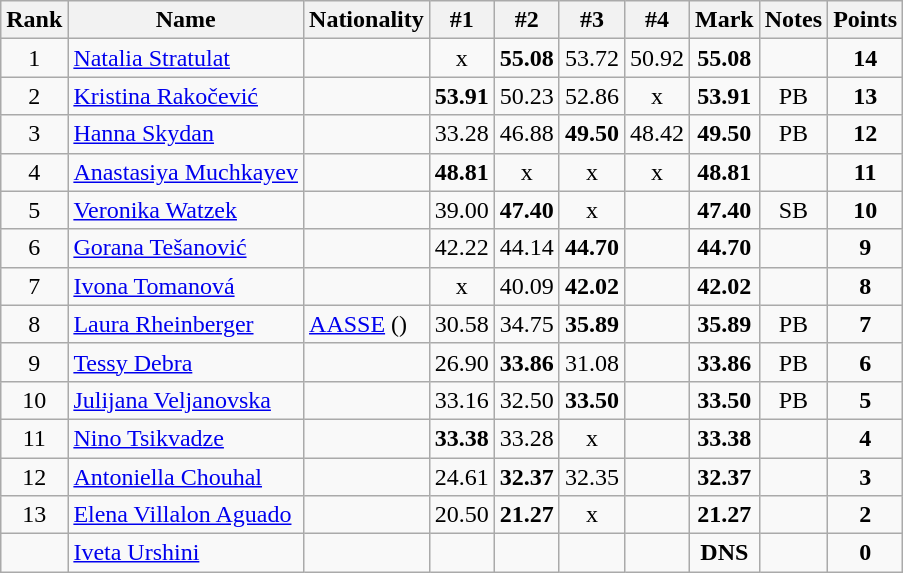<table class="wikitable sortable" style="text-align:center">
<tr>
<th>Rank</th>
<th>Name</th>
<th>Nationality</th>
<th>#1</th>
<th>#2</th>
<th>#3</th>
<th>#4</th>
<th>Mark</th>
<th>Notes</th>
<th>Points</th>
</tr>
<tr>
<td>1</td>
<td align=left><a href='#'>Natalia Stratulat</a></td>
<td align=left></td>
<td>x</td>
<td><strong>55.08</strong></td>
<td>53.72</td>
<td>50.92</td>
<td><strong>55.08</strong></td>
<td></td>
<td><strong>14</strong></td>
</tr>
<tr>
<td>2</td>
<td align=left><a href='#'>Kristina Rakočević</a></td>
<td align=left></td>
<td><strong>53.91</strong></td>
<td>50.23</td>
<td>52.86</td>
<td>x</td>
<td><strong>53.91</strong></td>
<td>PB</td>
<td><strong>13</strong></td>
</tr>
<tr>
<td>3</td>
<td align=left><a href='#'>Hanna Skydan</a></td>
<td align=left></td>
<td>33.28</td>
<td>46.88</td>
<td><strong>49.50</strong></td>
<td>48.42</td>
<td><strong>49.50</strong></td>
<td>PB</td>
<td><strong>12</strong></td>
</tr>
<tr>
<td>4</td>
<td align=left><a href='#'>Anastasiya Muchkayev</a></td>
<td align=left></td>
<td><strong>48.81</strong></td>
<td>x</td>
<td>x</td>
<td>x</td>
<td><strong>48.81</strong></td>
<td></td>
<td><strong>11</strong></td>
</tr>
<tr>
<td>5</td>
<td align=left><a href='#'>Veronika Watzek</a></td>
<td align=left></td>
<td>39.00</td>
<td><strong>47.40</strong></td>
<td>x</td>
<td></td>
<td><strong>47.40</strong></td>
<td>SB</td>
<td><strong>10</strong></td>
</tr>
<tr>
<td>6</td>
<td align=left><a href='#'>Gorana Tešanović</a></td>
<td align=left></td>
<td>42.22</td>
<td>44.14</td>
<td><strong>44.70</strong></td>
<td></td>
<td><strong>44.70</strong></td>
<td></td>
<td><strong>9</strong></td>
</tr>
<tr>
<td>7</td>
<td align=left><a href='#'>Ivona Tomanová</a></td>
<td align=left></td>
<td>x</td>
<td>40.09</td>
<td><strong>42.02</strong></td>
<td></td>
<td><strong>42.02</strong></td>
<td></td>
<td><strong>8</strong></td>
</tr>
<tr>
<td>8</td>
<td align=left><a href='#'>Laura Rheinberger</a></td>
<td align=left> <a href='#'>AASSE</a> ()</td>
<td>30.58</td>
<td>34.75</td>
<td><strong>35.89</strong></td>
<td></td>
<td><strong>35.89</strong></td>
<td>PB</td>
<td><strong>7</strong></td>
</tr>
<tr>
<td>9</td>
<td align=left><a href='#'>Tessy Debra</a></td>
<td align=left></td>
<td>26.90</td>
<td><strong>33.86</strong></td>
<td>31.08</td>
<td></td>
<td><strong>33.86</strong></td>
<td>PB</td>
<td><strong>6</strong></td>
</tr>
<tr>
<td>10</td>
<td align=left><a href='#'>Julijana Veljanovska</a></td>
<td align=left></td>
<td>33.16</td>
<td>32.50</td>
<td><strong>33.50</strong></td>
<td></td>
<td><strong>33.50</strong></td>
<td>PB</td>
<td><strong>5</strong></td>
</tr>
<tr>
<td>11</td>
<td align=left><a href='#'>Nino Tsikvadze</a></td>
<td align=left></td>
<td><strong>33.38</strong></td>
<td>33.28</td>
<td>x</td>
<td></td>
<td><strong>33.38</strong></td>
<td></td>
<td><strong>4</strong></td>
</tr>
<tr>
<td>12</td>
<td align=left><a href='#'>Antoniella Chouhal</a></td>
<td align=left></td>
<td>24.61</td>
<td><strong>32.37</strong></td>
<td>32.35</td>
<td></td>
<td><strong>32.37</strong></td>
<td></td>
<td><strong>3</strong></td>
</tr>
<tr>
<td>13</td>
<td align=left><a href='#'>Elena Villalon Aguado</a></td>
<td align=left></td>
<td>20.50</td>
<td><strong>21.27</strong></td>
<td>x</td>
<td></td>
<td><strong>21.27</strong></td>
<td></td>
<td><strong>2</strong></td>
</tr>
<tr>
<td></td>
<td align=left><a href='#'>Iveta Urshini</a></td>
<td align=left></td>
<td></td>
<td></td>
<td></td>
<td></td>
<td><strong>DNS</strong></td>
<td></td>
<td><strong>0</strong></td>
</tr>
</table>
